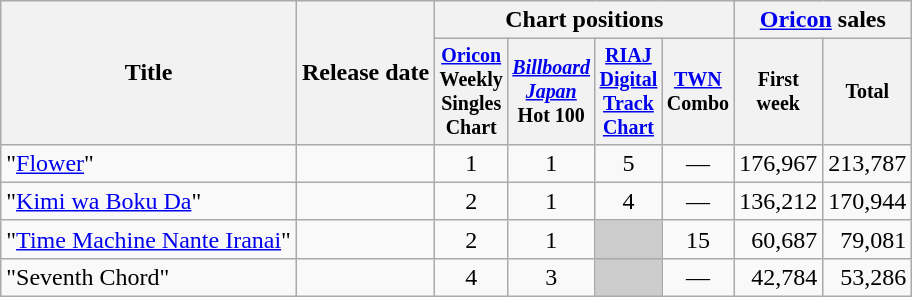<table class="wikitable sortable">
<tr>
<th rowspan="2">Title</th>
<th rowspan="2">Release date</th>
<th colspan="4">Chart positions</th>
<th colspan="2"><a href='#'>Oricon</a> sales</th>
</tr>
<tr style="font-size:smaller;">
<th width="35"><a href='#'>Oricon</a><br>Weekly<br>Singles<br>Chart</th>
<th width="35"><em><a href='#'>Billboard Japan</a></em> Hot 100<br></th>
<th width="35"><a href='#'>RIAJ Digital Track Chart</a><br></th>
<th><a href='#'>TWN</a><br>Combo</th>
<th width="35">First<br>week</th>
<th width="35">Total</th>
</tr>
<tr>
<td style="text-align:left;">"<a href='#'>Flower</a>"</td>
<td style="text-align:right;"></td>
<td style="text-align:center;">1</td>
<td style="text-align:center;">1</td>
<td style="text-align:center;">5</td>
<td style="text-align:center;">—</td>
<td style="text-align:right;">176,967</td>
<td style="text-align:right;">213,787</td>
</tr>
<tr>
<td style="text-align:left;">"<a href='#'>Kimi wa Boku Da</a>"</td>
<td style="text-align:right;"></td>
<td style="text-align:center;">2</td>
<td style="text-align:center;">1</td>
<td style="text-align:center;">4</td>
<td style="text-align:center;">—</td>
<td style="text-align:right;">136,212</td>
<td style="text-align:right;">170,944</td>
</tr>
<tr>
<td style="text-align:left;">"<a href='#'>Time Machine Nante Iranai</a>"</td>
<td style="text-align:right;"></td>
<td style="text-align:center;">2</td>
<td style="text-align:center;">1</td>
<td style="background:#ccc;"></td>
<td style="text-align:center;">15</td>
<td style="text-align:right;">60,687</td>
<td style="text-align:right;">79,081</td>
</tr>
<tr>
<td style="text-align:left;">"Seventh Chord"</td>
<td align=right></td>
<td style="text-align:center;">4</td>
<td style="text-align:center;">3</td>
<td style="background:#ccc;"></td>
<td style="text-align:center;">—</td>
<td style="text-align:right;">42,784</td>
<td style="text-align:right;">53,286 </td>
</tr>
</table>
